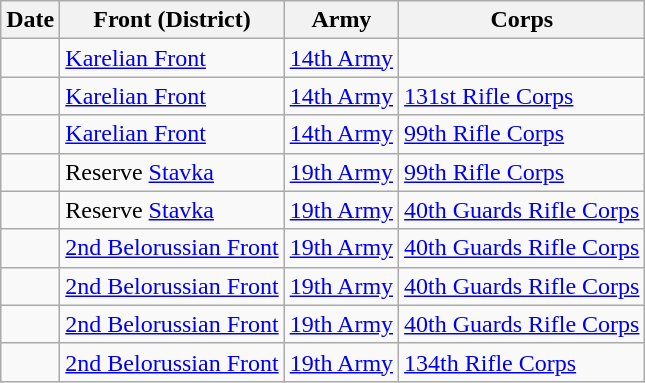<table Class = "wikitable">
<tr>
<th>Date</th>
<th>Front (District)</th>
<th>Army</th>
<th>Corps</th>
</tr>
<tr>
<td></td>
<td><a href='#'>Karelian Front</a></td>
<td><a href='#'>14th Army</a></td>
</tr>
<tr>
<td></td>
<td><a href='#'>Karelian Front</a></td>
<td><a href='#'>14th Army</a></td>
<td><a href='#'>131st Rifle Corps</a></td>
</tr>
<tr>
<td></td>
<td><a href='#'>Karelian Front</a></td>
<td><a href='#'>14th Army</a></td>
<td><a href='#'>99th Rifle Corps</a></td>
</tr>
<tr>
<td></td>
<td>Reserve <a href='#'>Stavka</a></td>
<td><a href='#'>19th Army</a></td>
<td><a href='#'>99th Rifle Corps</a></td>
</tr>
<tr>
<td></td>
<td>Reserve <a href='#'>Stavka</a></td>
<td><a href='#'>19th Army</a></td>
<td><a href='#'>40th Guards Rifle Corps</a></td>
</tr>
<tr>
<td></td>
<td><a href='#'>2nd Belorussian Front</a></td>
<td><a href='#'>19th Army</a></td>
<td><a href='#'>40th Guards Rifle Corps</a></td>
</tr>
<tr>
<td></td>
<td><a href='#'>2nd Belorussian Front</a></td>
<td><a href='#'>19th Army</a></td>
<td><a href='#'>40th Guards Rifle Corps</a></td>
</tr>
<tr>
<td></td>
<td><a href='#'>2nd Belorussian Front</a></td>
<td><a href='#'>19th Army</a></td>
<td><a href='#'>40th Guards Rifle Corps</a></td>
</tr>
<tr>
<td></td>
<td><a href='#'>2nd Belorussian Front</a></td>
<td><a href='#'>19th Army</a></td>
<td><a href='#'>134th Rifle Corps</a></td>
</tr>
</table>
